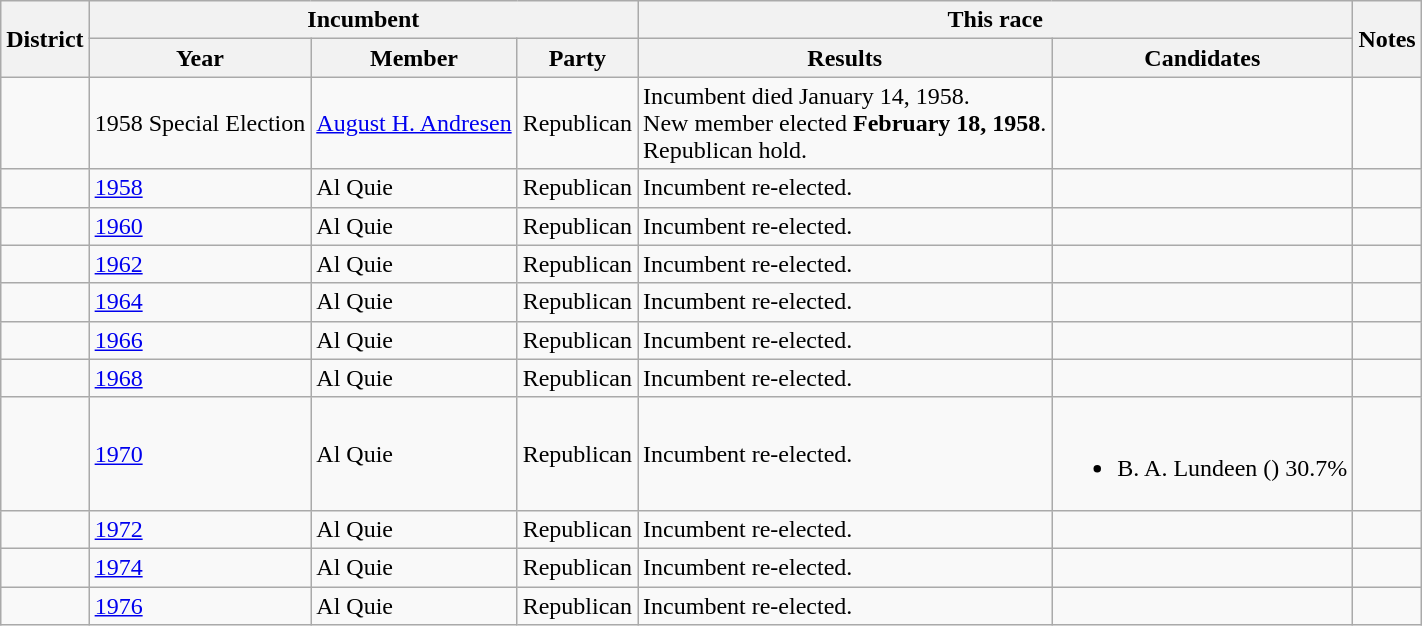<table class=wikitable>
<tr>
<th rowspan=2>District</th>
<th colspan=3>Incumbent</th>
<th colspan=2>This race</th>
<th rowspan=2>Notes</th>
</tr>
<tr>
<th>Year</th>
<th>Member</th>
<th>Party</th>
<th>Results</th>
<th>Candidates</th>
</tr>
<tr>
<td></td>
<td>1958 Special Election</td>
<td><a href='#'>August H. Andresen</a></td>
<td>Republican</td>
<td>Incumbent died January 14, 1958.<br>New member elected <strong>February 18, 1958</strong>.<br>Republican hold.</td>
<td nowrap></td>
<td></td>
</tr>
<tr>
<td></td>
<td><a href='#'>1958</a></td>
<td>Al Quie</td>
<td>Republican</td>
<td>Incumbent re-elected.</td>
<td nowrap></td>
<td></td>
</tr>
<tr>
<td></td>
<td><a href='#'>1960</a></td>
<td>Al Quie</td>
<td>Republican</td>
<td>Incumbent re-elected.</td>
<td nowrap></td>
<td></td>
</tr>
<tr>
<td></td>
<td><a href='#'>1962</a></td>
<td>Al Quie</td>
<td>Republican</td>
<td>Incumbent re-elected.</td>
<td nowrap></td>
<td></td>
</tr>
<tr>
<td></td>
<td><a href='#'>1964</a></td>
<td>Al Quie</td>
<td>Republican</td>
<td>Incumbent re-elected.</td>
<td nowrap></td>
<td></td>
</tr>
<tr>
<td></td>
<td><a href='#'>1966</a></td>
<td>Al Quie</td>
<td>Republican</td>
<td>Incumbent re-elected.</td>
<td nowrap></td>
<td></td>
</tr>
<tr>
<td></td>
<td><a href='#'>1968</a></td>
<td>Al Quie</td>
<td>Republican</td>
<td>Incumbent re-elected.</td>
<td nowrap></td>
<td></td>
</tr>
<tr>
<td></td>
<td><a href='#'>1970</a></td>
<td>Al Quie</td>
<td>Republican</td>
<td>Incumbent re-elected.</td>
<td nowrap><br><ul><li>B. A. Lundeen (<a href='#'></a>) 30.7%</li></ul></td>
<td></td>
</tr>
<tr>
<td></td>
<td><a href='#'>1972</a></td>
<td>Al Quie</td>
<td>Republican</td>
<td>Incumbent re-elected.</td>
<td nowrap></td>
<td></td>
</tr>
<tr>
<td></td>
<td><a href='#'>1974</a></td>
<td>Al Quie</td>
<td>Republican</td>
<td>Incumbent re-elected.</td>
<td nowrap></td>
<td></td>
</tr>
<tr>
<td></td>
<td><a href='#'>1976</a></td>
<td>Al Quie</td>
<td>Republican</td>
<td>Incumbent re-elected.</td>
<td nowrap></td>
<td></td>
</tr>
</table>
